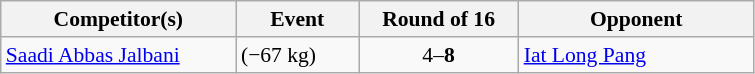<table class=wikitable style="font-size:90%">
<tr>
<th width=150>Competitor(s)</th>
<th width=75>Event</th>
<th width=100>Round of 16</th>
<th width=150>Opponent</th>
</tr>
<tr>
<td><a href='#'>Saadi Abbas Jalbani</a></td>
<td>(−67 kg)</td>
<td style="text-align:center;">4–<strong>8</strong></td>
<td> <a href='#'>Iat Long Pang</a></td>
</tr>
</table>
